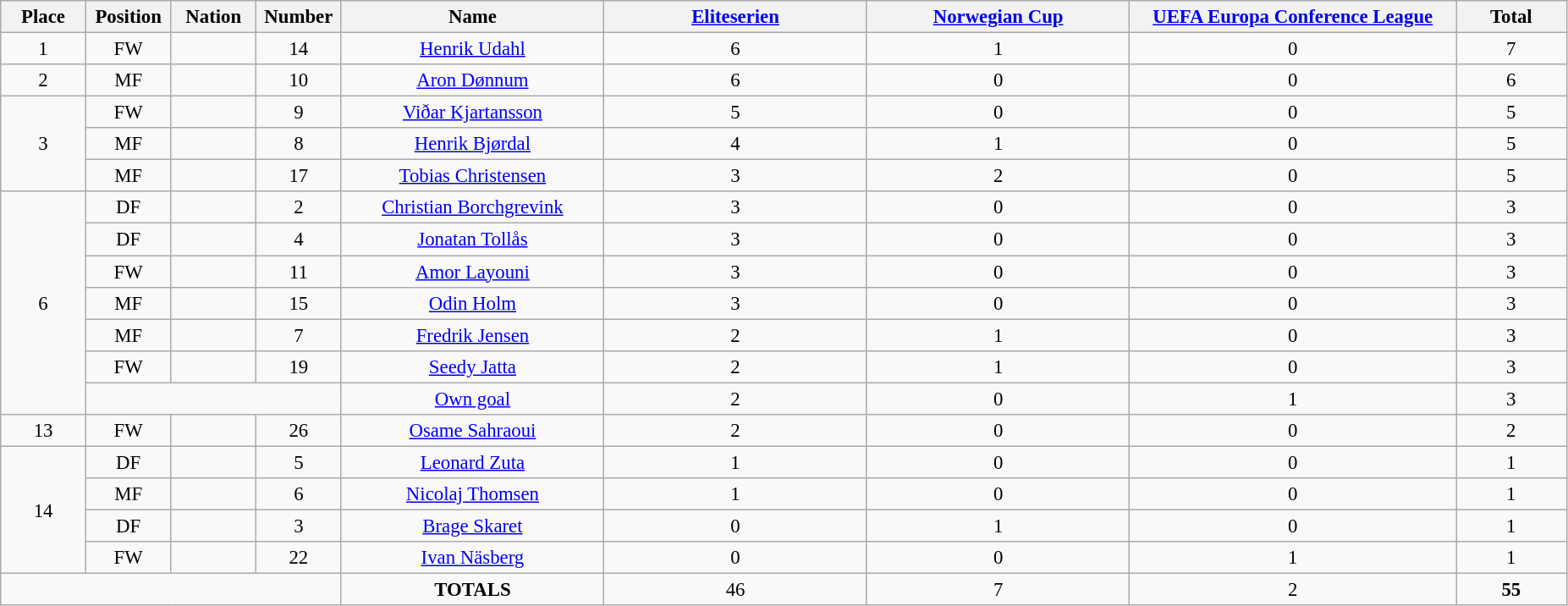<table class="wikitable" style="font-size: 95%; text-align: center;">
<tr>
<th width=60>Place</th>
<th width=60>Position</th>
<th width=60>Nation</th>
<th width=60>Number</th>
<th width=200>Name</th>
<th width=200><a href='#'>Eliteserien</a></th>
<th width=200><a href='#'>Norwegian Cup</a></th>
<th width=250><a href='#'>UEFA Europa Conference League</a></th>
<th width=80><strong>Total</strong></th>
</tr>
<tr>
<td>1</td>
<td>FW</td>
<td></td>
<td>14</td>
<td><a href='#'>Henrik Udahl</a></td>
<td>6</td>
<td>1</td>
<td>0</td>
<td>7</td>
</tr>
<tr>
<td>2</td>
<td>MF</td>
<td></td>
<td>10</td>
<td><a href='#'>Aron Dønnum</a></td>
<td>6</td>
<td>0</td>
<td>0</td>
<td>6</td>
</tr>
<tr>
<td rowspan="3">3</td>
<td>FW</td>
<td></td>
<td>9</td>
<td><a href='#'>Viðar Kjartansson</a></td>
<td>5</td>
<td>0</td>
<td>0</td>
<td>5</td>
</tr>
<tr>
<td>MF</td>
<td></td>
<td>8</td>
<td><a href='#'>Henrik Bjørdal</a></td>
<td>4</td>
<td>1</td>
<td>0</td>
<td>5</td>
</tr>
<tr>
<td>MF</td>
<td></td>
<td>17</td>
<td><a href='#'>Tobias Christensen</a></td>
<td>3</td>
<td>2</td>
<td>0</td>
<td>5</td>
</tr>
<tr>
<td rowspan="7">6</td>
<td>DF</td>
<td></td>
<td>2</td>
<td><a href='#'>Christian Borchgrevink</a></td>
<td>3</td>
<td>0</td>
<td>0</td>
<td>3</td>
</tr>
<tr>
<td>DF</td>
<td></td>
<td>4</td>
<td><a href='#'>Jonatan Tollås</a></td>
<td>3</td>
<td>0</td>
<td>0</td>
<td>3</td>
</tr>
<tr>
<td>FW</td>
<td></td>
<td>11</td>
<td><a href='#'>Amor Layouni</a></td>
<td>3</td>
<td>0</td>
<td>0</td>
<td>3</td>
</tr>
<tr>
<td>MF</td>
<td></td>
<td>15</td>
<td><a href='#'>Odin Holm</a></td>
<td>3</td>
<td>0</td>
<td>0</td>
<td>3</td>
</tr>
<tr>
<td>MF</td>
<td></td>
<td>7</td>
<td><a href='#'>Fredrik Jensen</a></td>
<td>2</td>
<td>1</td>
<td>0</td>
<td>3</td>
</tr>
<tr>
<td>FW</td>
<td></td>
<td>19</td>
<td><a href='#'>Seedy Jatta</a></td>
<td>2</td>
<td>1</td>
<td>0</td>
<td>3</td>
</tr>
<tr>
<td colspan="3"></td>
<td><a href='#'>Own goal</a></td>
<td>2</td>
<td>0</td>
<td>1</td>
<td>3</td>
</tr>
<tr>
<td>13</td>
<td>FW</td>
<td></td>
<td>26</td>
<td><a href='#'>Osame Sahraoui</a></td>
<td>2</td>
<td>0</td>
<td>0</td>
<td>2</td>
</tr>
<tr>
<td rowspan="4">14</td>
<td>DF</td>
<td></td>
<td>5</td>
<td><a href='#'>Leonard Zuta</a></td>
<td>1</td>
<td>0</td>
<td>0</td>
<td>1</td>
</tr>
<tr>
<td>MF</td>
<td></td>
<td>6</td>
<td><a href='#'>Nicolaj Thomsen</a></td>
<td>1</td>
<td>0</td>
<td>0</td>
<td>1</td>
</tr>
<tr>
<td>DF</td>
<td></td>
<td>3</td>
<td><a href='#'>Brage Skaret</a></td>
<td>0</td>
<td>1</td>
<td>0</td>
<td>1</td>
</tr>
<tr>
<td>FW</td>
<td></td>
<td>22</td>
<td><a href='#'>Ivan Näsberg</a></td>
<td>0</td>
<td>0</td>
<td>1</td>
<td>1</td>
</tr>
<tr>
<td colspan="4"></td>
<td><strong>TOTALS</strong></td>
<td>46</td>
<td>7</td>
<td>2</td>
<td><strong>55</strong></td>
</tr>
</table>
